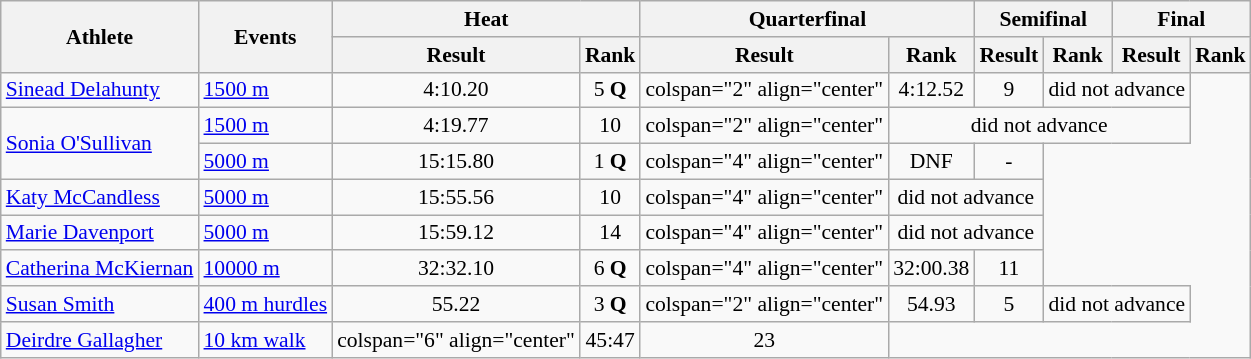<table class=wikitable style="font-size:90%">
<tr>
<th rowspan="2">Athlete</th>
<th rowspan="2">Events</th>
<th colspan="2">Heat</th>
<th colspan="2">Quarterfinal</th>
<th colspan="2">Semifinal</th>
<th colspan="2">Final</th>
</tr>
<tr>
<th>Result</th>
<th>Rank</th>
<th>Result</th>
<th>Rank</th>
<th>Result</th>
<th>Rank</th>
<th>Result</th>
<th>Rank</th>
</tr>
<tr>
<td><a href='#'>Sinead Delahunty</a></td>
<td><a href='#'>1500 m</a></td>
<td align="center">4:10.20</td>
<td align="center">5 <strong>Q</strong></td>
<td>colspan="2" align="center" </td>
<td align="center">4:12.52</td>
<td align="center">9</td>
<td align=center colspan=2>did not advance</td>
</tr>
<tr>
<td rowspan="2"><a href='#'>Sonia O'Sullivan</a></td>
<td><a href='#'>1500 m</a></td>
<td align="center">4:19.77</td>
<td align="center">10</td>
<td>colspan="2" align="center" </td>
<td align=center colspan=4>did not advance</td>
</tr>
<tr>
<td><a href='#'>5000 m</a></td>
<td align="center">15:15.80</td>
<td align="center">1 <strong>Q</strong></td>
<td>colspan="4" align="center" </td>
<td align="center">DNF</td>
<td align="center">-</td>
</tr>
<tr>
<td><a href='#'>Katy McCandless</a></td>
<td><a href='#'>5000 m</a></td>
<td align="center">15:55.56</td>
<td align="center">10</td>
<td>colspan="4" align="center" </td>
<td align=center colspan=2>did not advance</td>
</tr>
<tr>
<td><a href='#'>Marie Davenport</a></td>
<td><a href='#'>5000 m</a></td>
<td align="center">15:59.12</td>
<td align="center">14</td>
<td>colspan="4" align="center" </td>
<td align=center colspan=2>did not advance</td>
</tr>
<tr>
<td><a href='#'>Catherina McKiernan</a></td>
<td><a href='#'>10000 m</a></td>
<td align="center">32:32.10</td>
<td align="center">6 <strong>Q</strong></td>
<td>colspan="4" align="center" </td>
<td align="center">32:00.38</td>
<td align="center">11</td>
</tr>
<tr>
<td><a href='#'>Susan Smith</a></td>
<td><a href='#'>400 m hurdles</a></td>
<td align="center">55.22</td>
<td align="center">3 <strong>Q</strong></td>
<td>colspan="2" align="center" </td>
<td align="center">54.93</td>
<td align="center">5</td>
<td align=center colspan=2>did not advance</td>
</tr>
<tr>
<td><a href='#'>Deirdre Gallagher</a></td>
<td><a href='#'>10 km walk</a></td>
<td>colspan="6" align="center" </td>
<td align="center">45:47</td>
<td align="center">23</td>
</tr>
</table>
